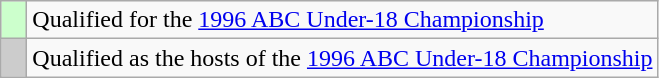<table class="wikitable">
<tr>
<td width=10px bgcolor="#ccffcc"></td>
<td>Qualified for the <a href='#'>1996 ABC Under-18 Championship</a></td>
</tr>
<tr>
<td width=10px bgcolor="#cccccc"></td>
<td>Qualified as the hosts of the <a href='#'>1996 ABC Under-18 Championship</a></td>
</tr>
</table>
